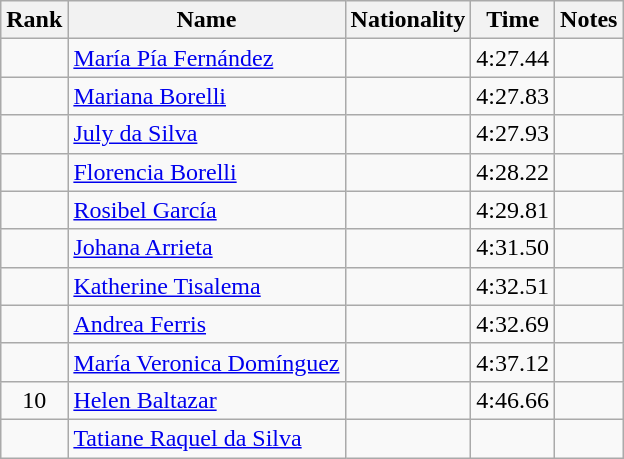<table class="wikitable sortable" style="text-align:center">
<tr>
<th>Rank</th>
<th>Name</th>
<th>Nationality</th>
<th>Time</th>
<th>Notes</th>
</tr>
<tr>
<td></td>
<td align=left><a href='#'>María Pía Fernández</a></td>
<td align=left></td>
<td>4:27.44</td>
<td></td>
</tr>
<tr>
<td></td>
<td align=left><a href='#'>Mariana Borelli</a></td>
<td align=left></td>
<td>4:27.83</td>
<td></td>
</tr>
<tr>
<td></td>
<td align=left><a href='#'>July da Silva</a></td>
<td align=left></td>
<td>4:27.93</td>
<td></td>
</tr>
<tr>
<td></td>
<td align=left><a href='#'>Florencia Borelli</a></td>
<td align=left></td>
<td>4:28.22</td>
<td></td>
</tr>
<tr>
<td></td>
<td align=left><a href='#'>Rosibel García</a></td>
<td align=left></td>
<td>4:29.81</td>
<td></td>
</tr>
<tr>
<td></td>
<td align=left><a href='#'>Johana Arrieta</a></td>
<td align=left></td>
<td>4:31.50</td>
<td></td>
</tr>
<tr>
<td></td>
<td align=left><a href='#'>Katherine Tisalema</a></td>
<td align=left></td>
<td>4:32.51</td>
<td></td>
</tr>
<tr>
<td></td>
<td align=left><a href='#'>Andrea Ferris</a></td>
<td align=left></td>
<td>4:32.69</td>
<td></td>
</tr>
<tr>
<td></td>
<td align=left><a href='#'>María Veronica Domínguez</a></td>
<td align=left></td>
<td>4:37.12</td>
<td></td>
</tr>
<tr>
<td>10</td>
<td align=left><a href='#'>Helen Baltazar</a></td>
<td align=left></td>
<td>4:46.66</td>
<td></td>
</tr>
<tr>
<td></td>
<td align=left><a href='#'>Tatiane Raquel da Silva</a></td>
<td align=left></td>
<td></td>
<td></td>
</tr>
</table>
